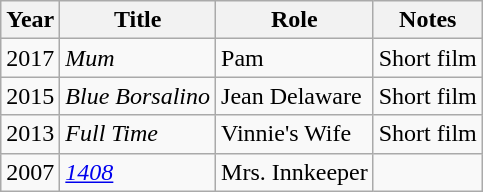<table class="wikitable sortable">
<tr>
<th>Year</th>
<th>Title</th>
<th>Role</th>
<th class="unsortable">Notes</th>
</tr>
<tr>
<td>2017</td>
<td><em>Mum</em></td>
<td>Pam</td>
<td>Short film</td>
</tr>
<tr>
<td>2015</td>
<td><em>Blue Borsalino</em></td>
<td>Jean Delaware</td>
<td>Short film</td>
</tr>
<tr>
<td>2013</td>
<td><em>Full Time</em></td>
<td>Vinnie's Wife</td>
<td>Short film</td>
</tr>
<tr>
<td>2007</td>
<td><em><a href='#'>1408</a></em></td>
<td>Mrs. Innkeeper</td>
<td></td>
</tr>
</table>
